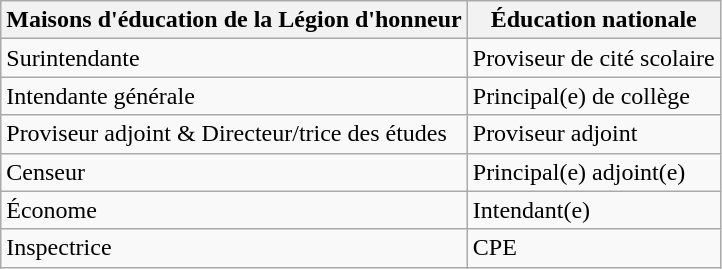<table class="wikitable">
<tr>
<th>Maisons d'éducation de la Légion d'honneur</th>
<th>Éducation nationale</th>
</tr>
<tr ---->
<td>Surintendante</td>
<td>Proviseur de cité scolaire</td>
</tr>
<tr ---->
<td>Intendante générale</td>
<td>Principal(e) de collège</td>
</tr>
<tr ---->
<td>Proviseur adjoint & Directeur/trice des études</td>
<td>Proviseur adjoint</td>
</tr>
<tr ---->
<td>Censeur</td>
<td>Principal(e) adjoint(e)</td>
</tr>
<tr ---->
<td>Économe</td>
<td>Intendant(e)</td>
</tr>
<tr ---->
<td>Inspectrice</td>
<td>CPE</td>
</tr>
</table>
